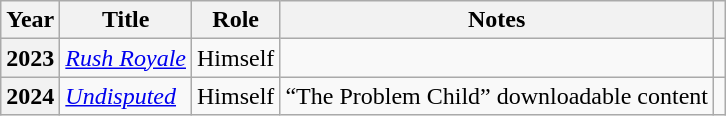<table class="wikitable sortable plainrowheaders">
<tr>
<th scope="col">Year</th>
<th scope="col">Title</th>
<th scope="col">Role</th>
<th scope="col" class="unsortable">Notes</th>
<th scope="col" class="unsortable"></th>
</tr>
<tr>
<th scope="row">2023</th>
<td><em><a href='#'>Rush Royale</a></em></td>
<td>Himself</td>
<td></td>
<td></td>
</tr>
<tr>
<th scope="row">2024</th>
<td><em><a href='#'>Undisputed</a></em></td>
<td>Himself</td>
<td>“The Problem Child” downloadable content</td>
<td></td>
</tr>
</table>
